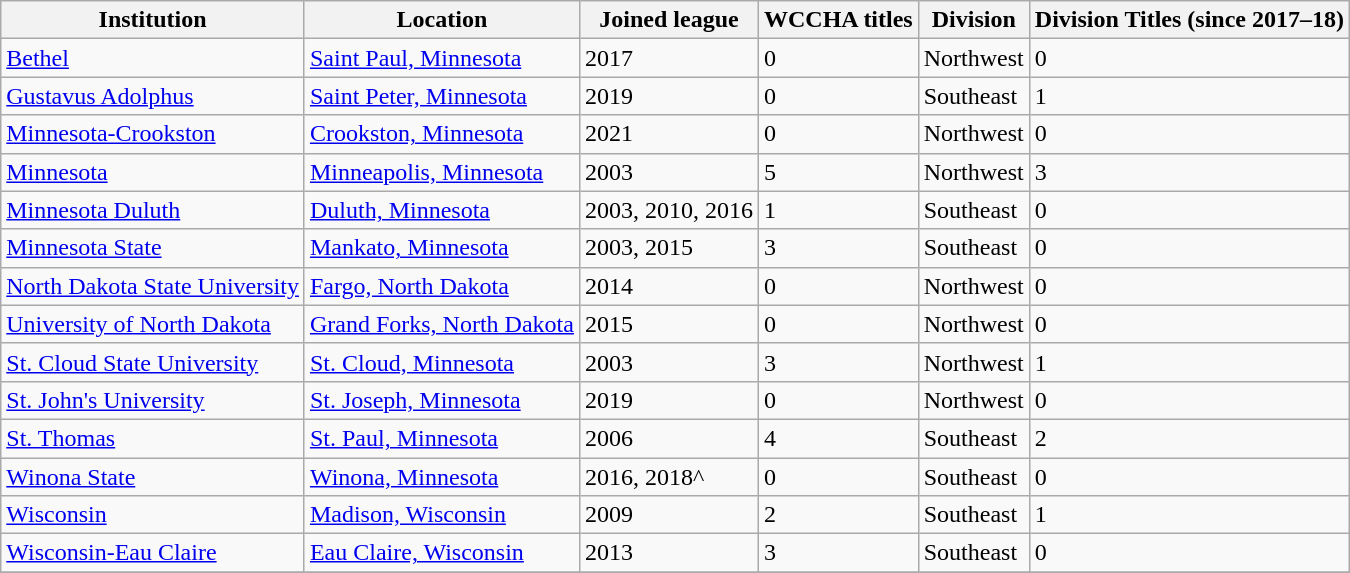<table class="wikitable">
<tr>
<th>Institution</th>
<th>Location</th>
<th>Joined league</th>
<th>WCCHA titles</th>
<th>Division</th>
<th>Division Titles (since 2017–18)</th>
</tr>
<tr>
<td><a href='#'>Bethel</a></td>
<td><a href='#'>Saint Paul, Minnesota</a></td>
<td>2017</td>
<td>0</td>
<td>Northwest</td>
<td>0</td>
</tr>
<tr>
<td><a href='#'>Gustavus Adolphus</a></td>
<td><a href='#'>Saint Peter, Minnesota</a></td>
<td>2019</td>
<td>0</td>
<td>Southeast</td>
<td>1</td>
</tr>
<tr>
<td><a href='#'>Minnesota-Crookston</a></td>
<td><a href='#'>Crookston, Minnesota</a></td>
<td>2021</td>
<td>0</td>
<td>Northwest</td>
<td>0</td>
</tr>
<tr>
<td><a href='#'>Minnesota</a></td>
<td><a href='#'>Minneapolis, Minnesota</a></td>
<td>2003</td>
<td>5</td>
<td>Northwest</td>
<td>3</td>
</tr>
<tr>
<td><a href='#'>Minnesota Duluth</a></td>
<td><a href='#'>Duluth, Minnesota</a></td>
<td>2003, 2010, 2016</td>
<td>1</td>
<td>Southeast</td>
<td>0</td>
</tr>
<tr>
<td><a href='#'>Minnesota State</a></td>
<td><a href='#'>Mankato, Minnesota</a></td>
<td>2003, 2015</td>
<td>3</td>
<td>Southeast</td>
<td>0</td>
</tr>
<tr>
<td><a href='#'>North Dakota State University</a></td>
<td><a href='#'>Fargo, North Dakota</a></td>
<td>2014</td>
<td>0</td>
<td>Northwest</td>
<td>0</td>
</tr>
<tr>
<td><a href='#'>University of North Dakota</a></td>
<td><a href='#'>Grand Forks, North Dakota</a></td>
<td>2015</td>
<td>0</td>
<td>Northwest</td>
<td>0</td>
</tr>
<tr>
<td><a href='#'>St. Cloud State University</a></td>
<td><a href='#'>St. Cloud, Minnesota</a></td>
<td>2003</td>
<td>3</td>
<td>Northwest</td>
<td>1</td>
</tr>
<tr>
<td><a href='#'>St. John's University</a></td>
<td><a href='#'>St. Joseph, Minnesota</a></td>
<td>2019</td>
<td>0</td>
<td>Northwest</td>
<td>0</td>
</tr>
<tr>
<td><a href='#'>St. Thomas</a></td>
<td><a href='#'>St. Paul, Minnesota</a></td>
<td>2006</td>
<td>4</td>
<td>Southeast</td>
<td>2</td>
</tr>
<tr>
<td><a href='#'>Winona State</a></td>
<td><a href='#'>Winona, Minnesota</a></td>
<td>2016, 2018^</td>
<td>0</td>
<td>Southeast</td>
<td>0</td>
</tr>
<tr>
<td><a href='#'>Wisconsin</a></td>
<td><a href='#'>Madison, Wisconsin</a></td>
<td>2009</td>
<td>2</td>
<td>Southeast</td>
<td>1</td>
</tr>
<tr>
<td><a href='#'>Wisconsin-Eau Claire</a></td>
<td><a href='#'>Eau Claire, Wisconsin</a></td>
<td>2013</td>
<td>3</td>
<td>Southeast</td>
<td>0</td>
</tr>
<tr>
</tr>
</table>
